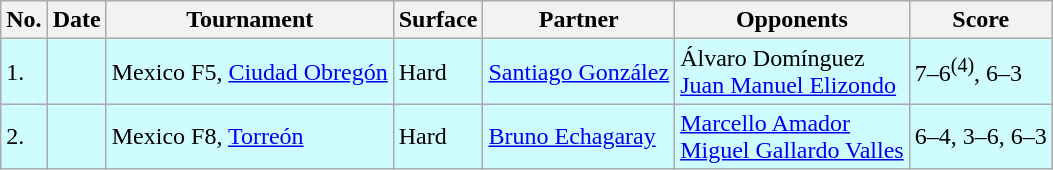<table class="sortable wikitable">
<tr>
<th>No.</th>
<th>Date</th>
<th>Tournament</th>
<th>Surface</th>
<th>Partner</th>
<th>Opponents</th>
<th class="unsortable">Score</th>
</tr>
<tr style="background:#cffcff;">
<td>1.</td>
<td></td>
<td>Mexico F5, <a href='#'>Ciudad Obregón</a></td>
<td>Hard</td>
<td> <a href='#'>Santiago González</a></td>
<td> Álvaro Domínguez <br>  <a href='#'>Juan Manuel Elizondo</a></td>
<td>7–6<sup>(4)</sup>, 6–3</td>
</tr>
<tr style="background:#cffcff;">
<td>2.</td>
<td></td>
<td>Mexico F8, <a href='#'>Torreón</a></td>
<td>Hard</td>
<td> <a href='#'>Bruno Echagaray</a></td>
<td> <a href='#'>Marcello Amador</a> <br>  <a href='#'>Miguel Gallardo Valles</a></td>
<td>6–4, 3–6, 6–3</td>
</tr>
</table>
